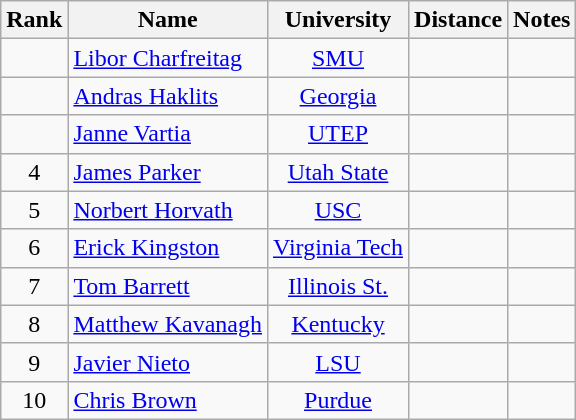<table class="wikitable sortable" style="text-align:center">
<tr>
<th>Rank</th>
<th>Name</th>
<th>University</th>
<th>Distance</th>
<th>Notes</th>
</tr>
<tr>
<td></td>
<td align=left><a href='#'>Libor Charfreitag</a> </td>
<td><a href='#'>SMU</a></td>
<td></td>
<td></td>
</tr>
<tr>
<td></td>
<td align=left><a href='#'>Andras Haklits</a> </td>
<td><a href='#'>Georgia</a></td>
<td></td>
<td></td>
</tr>
<tr>
<td></td>
<td align=left><a href='#'>Janne Vartia</a></td>
<td><a href='#'>UTEP</a></td>
<td></td>
<td></td>
</tr>
<tr>
<td>4</td>
<td align=left><a href='#'>James Parker</a></td>
<td><a href='#'>Utah State</a></td>
<td></td>
<td></td>
</tr>
<tr>
<td>5</td>
<td align=left><a href='#'>Norbert Horvath</a></td>
<td><a href='#'>USC</a></td>
<td></td>
<td></td>
</tr>
<tr>
<td>6</td>
<td align=left><a href='#'>Erick Kingston</a></td>
<td><a href='#'>Virginia Tech</a></td>
<td></td>
<td></td>
</tr>
<tr>
<td>7</td>
<td align=left><a href='#'>Tom Barrett</a></td>
<td><a href='#'>Illinois St.</a></td>
<td></td>
<td></td>
</tr>
<tr>
<td>8</td>
<td align=left><a href='#'>Matthew Kavanagh</a></td>
<td><a href='#'>Kentucky</a></td>
<td></td>
<td></td>
</tr>
<tr>
<td>9</td>
<td align=left><a href='#'>Javier Nieto</a></td>
<td><a href='#'>LSU</a></td>
<td></td>
<td></td>
</tr>
<tr>
<td>10</td>
<td align=left><a href='#'>Chris Brown</a></td>
<td><a href='#'>Purdue</a></td>
<td></td>
<td></td>
</tr>
</table>
